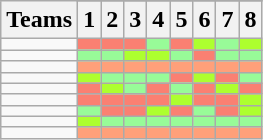<table class=wikitable>
<tr>
<th rowspan=2>Teams</th>
</tr>
<tr>
<th>1</th>
<th>2</th>
<th>3</th>
<th>4</th>
<th>5</th>
<th>6</th>
<th>7</th>
<th>8</th>
</tr>
<tr>
<td><strong></strong></td>
<td bgcolor="salmon"></td>
<td bgcolor="salmon"></td>
<td bgcolor="salmon"></td>
<td bgcolor="#98fb98"></td>
<td bgcolor="salmon"></td>
<td bgcolor="#adff2f"></td>
<td bgcolor="#98fb98"></td>
<td bgcolor="#adff2f"></td>
</tr>
<tr>
<td><strong></strong></td>
<td bgcolor="#98fb98"></td>
<td bgcolor="#98fb98"></td>
<td bgcolor="#adff2f"></td>
<td bgcolor="#adff2f"></td>
<td bgcolor="#98fb98"></td>
<td bgcolor="salmon"></td>
<td bgcolor="#98fb98"></td>
<td bgcolor="#98fb98"></td>
</tr>
<tr>
<td><strong></strong></td>
<td bgcolor="#ffa07a"></td>
<td bgcolor="#ffa07a"></td>
<td bgcolor="#ffa07a"></td>
<td bgcolor="#ffa07a"></td>
<td bgcolor="#ffa07a"></td>
<td bgcolor="#ffa07a"></td>
<td bgcolor="#ffa07a"></td>
<td bgcolor="#ffa07a"></td>
</tr>
<tr>
<td><strong></strong></td>
<td bgcolor="#adff2f"></td>
<td bgcolor="#98fb98"></td>
<td bgcolor="#98fb98"></td>
<td bgcolor="#98fb98"></td>
<td bgcolor="salmon"></td>
<td bgcolor="#adff2f"></td>
<td bgcolor="salmon"></td>
<td bgcolor="#98fb98"></td>
</tr>
<tr>
<td><strong></strong></td>
<td bgcolor="salmon"></td>
<td bgcolor="#adff2f"></td>
<td bgcolor="#98fb98"></td>
<td bgcolor="salmon"></td>
<td bgcolor="#98fb98"></td>
<td bgcolor="salmon"></td>
<td bgcolor="#adff2f"></td>
<td bgcolor="salmon"></td>
</tr>
<tr>
<td><strong></strong></td>
<td bgcolor="salmon"></td>
<td bgcolor="salmon"></td>
<td bgcolor="salmon"></td>
<td bgcolor="salmon"></td>
<td bgcolor="#adff2f"></td>
<td bgcolor="salmon"></td>
<td bgcolor="salmon"></td>
<td bgcolor="#adff2f"></td>
</tr>
<tr>
<td><strong></strong></td>
<td bgcolor="#98fb98"></td>
<td bgcolor="salmon"></td>
<td bgcolor="salmon"></td>
<td bgcolor="#adff2f"></td>
<td bgcolor="salmon"></td>
<td bgcolor="#98fb98"></td>
<td bgcolor="salmon"></td>
<td bgcolor="#adff2f"></td>
</tr>
<tr>
<td><strong></strong></td>
<td bgcolor="#adff2f"></td>
<td bgcolor="#98fb98"></td>
<td bgcolor="#98fb98"></td>
<td bgcolor="#98fb98"></td>
<td bgcolor="#98fb98"></td>
<td bgcolor="#98fb98"></td>
<td bgcolor="#98fb98"></td>
<td bgcolor="#98fb98"></td>
</tr>
<tr>
<td><strong></strong></td>
<td bgcolor="#ffa07a"></td>
<td bgcolor="#ffa07a"></td>
<td bgcolor="#ffa07a"></td>
<td bgcolor="#ffa07a"></td>
<td bgcolor="#ffa07a"></td>
<td bgcolor="#ffa07a"></td>
<td bgcolor="#ffa07a"></td>
<td bgcolor="#ffa07a"></td>
</tr>
</table>
